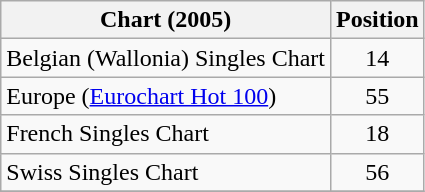<table class="wikitable sortable">
<tr>
<th>Chart (2005)</th>
<th>Position</th>
</tr>
<tr>
<td>Belgian (Wallonia) Singles Chart</td>
<td align="center">14</td>
</tr>
<tr>
<td>Europe (<a href='#'>Eurochart Hot 100</a>)</td>
<td align="center">55</td>
</tr>
<tr>
<td>French Singles Chart</td>
<td align="center">18</td>
</tr>
<tr>
<td>Swiss Singles Chart</td>
<td align="center">56</td>
</tr>
<tr>
</tr>
</table>
